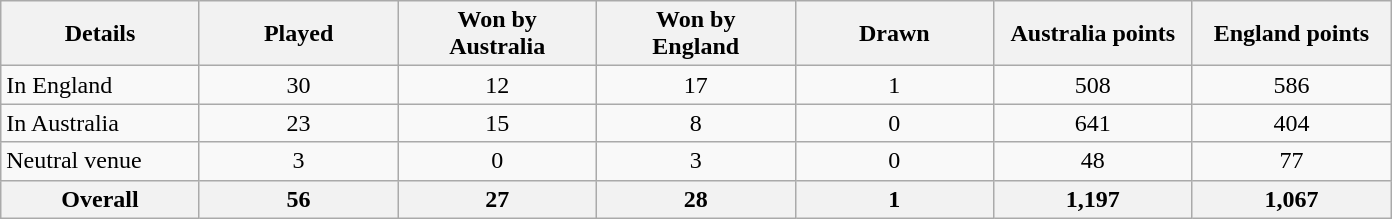<table class="wikitable sortable">
<tr>
<th width="125">Details</th>
<th width="125">Played</th>
<th width="125">Won by<br>Australia</th>
<th width="125">Won by<br>England</th>
<th width="125">Drawn</th>
<th width="125">Australia points</th>
<th width="125">England points</th>
</tr>
<tr>
<td>In England</td>
<td align=center>30</td>
<td align=center>12</td>
<td align=center>17</td>
<td align=center>1</td>
<td align=center>508</td>
<td align=center>586</td>
</tr>
<tr>
<td>In Australia</td>
<td align=center>23</td>
<td align=center>15</td>
<td align=center>8</td>
<td align=center>0</td>
<td align=center>641</td>
<td align=center>404</td>
</tr>
<tr>
<td>Neutral venue</td>
<td align=center>3</td>
<td align=center>0</td>
<td align=center>3</td>
<td align=center>0</td>
<td align=center>48</td>
<td align=center>77</td>
</tr>
<tr class="sortbottom">
<th align=center><strong>Overall</strong></th>
<th align=center><strong>56</strong></th>
<th align=center><strong>27</strong></th>
<th align=center><strong>28</strong></th>
<th align=center><strong>1</strong></th>
<th align=center><strong>1,197</strong></th>
<th align=center><strong>1,067</strong></th>
</tr>
</table>
